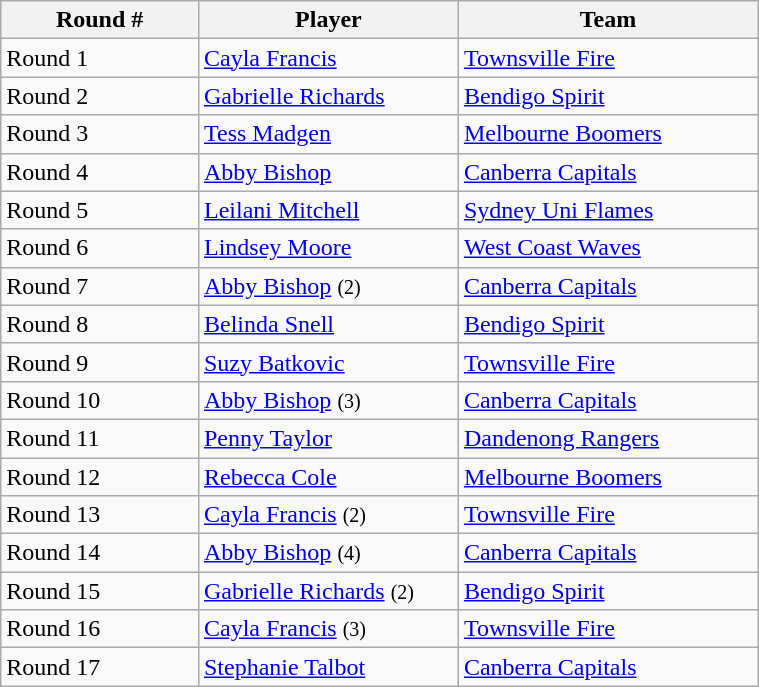<table class="wikitable" style="width: 40%">
<tr>
<th rowspan=1 width=30>Round #</th>
<th width=40>Player</th>
<th width=40>Team</th>
</tr>
<tr>
<td>Round 1</td>
<td><a href='#'>Cayla Francis</a></td>
<td><a href='#'>Townsville Fire</a></td>
</tr>
<tr>
<td>Round 2</td>
<td><a href='#'>Gabrielle Richards</a></td>
<td><a href='#'>Bendigo Spirit</a></td>
</tr>
<tr>
<td>Round 3</td>
<td><a href='#'>Tess Madgen</a></td>
<td><a href='#'>Melbourne Boomers</a></td>
</tr>
<tr>
<td>Round 4</td>
<td><a href='#'>Abby Bishop</a></td>
<td><a href='#'>Canberra Capitals</a></td>
</tr>
<tr>
<td>Round 5</td>
<td><a href='#'>Leilani Mitchell</a></td>
<td><a href='#'>Sydney Uni Flames</a></td>
</tr>
<tr>
<td>Round 6</td>
<td><a href='#'>Lindsey Moore</a></td>
<td><a href='#'>West Coast Waves</a></td>
</tr>
<tr>
<td>Round 7</td>
<td><a href='#'>Abby Bishop</a> <small> (2) </small></td>
<td><a href='#'>Canberra Capitals</a></td>
</tr>
<tr>
<td>Round 8</td>
<td><a href='#'>Belinda Snell</a></td>
<td><a href='#'>Bendigo Spirit</a></td>
</tr>
<tr>
<td>Round 9</td>
<td><a href='#'>Suzy Batkovic</a></td>
<td><a href='#'>Townsville Fire</a></td>
</tr>
<tr>
<td>Round 10</td>
<td><a href='#'>Abby Bishop</a> <small> (3) </small></td>
<td><a href='#'>Canberra Capitals</a></td>
</tr>
<tr>
<td>Round 11</td>
<td><a href='#'>Penny Taylor</a></td>
<td><a href='#'>Dandenong Rangers</a></td>
</tr>
<tr>
<td>Round 12</td>
<td><a href='#'>Rebecca Cole</a></td>
<td><a href='#'>Melbourne Boomers</a></td>
</tr>
<tr>
<td>Round 13</td>
<td><a href='#'>Cayla Francis</a> <small> (2) </small></td>
<td><a href='#'>Townsville Fire</a></td>
</tr>
<tr>
<td>Round 14</td>
<td><a href='#'>Abby Bishop</a> <small> (4) </small></td>
<td><a href='#'>Canberra Capitals</a></td>
</tr>
<tr>
<td>Round 15</td>
<td><a href='#'>Gabrielle Richards</a> <small> (2) </small></td>
<td><a href='#'>Bendigo Spirit</a></td>
</tr>
<tr>
<td>Round 16</td>
<td><a href='#'>Cayla Francis</a> <small> (3) </small></td>
<td><a href='#'>Townsville Fire</a></td>
</tr>
<tr>
<td>Round 17</td>
<td><a href='#'>Stephanie Talbot</a></td>
<td><a href='#'>Canberra Capitals</a></td>
</tr>
</table>
